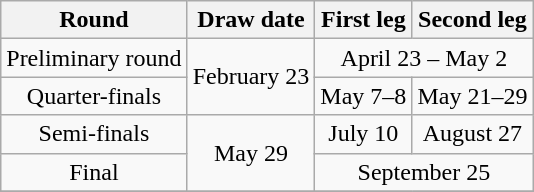<table class="wikitable" style="text-align:center">
<tr>
<th>Round</th>
<th>Draw date</th>
<th>First leg</th>
<th>Second leg</th>
</tr>
<tr>
<td>Preliminary round</td>
<td rowspan="2">February 23</td>
<td colspan="2">April 23 – May 2</td>
</tr>
<tr>
<td>Quarter-finals</td>
<td>May 7–8</td>
<td>May 21–29</td>
</tr>
<tr>
<td>Semi-finals</td>
<td rowspan="2">May 29</td>
<td>July 10</td>
<td>August 27</td>
</tr>
<tr>
<td>Final</td>
<td colspan="2">September 25</td>
</tr>
<tr>
</tr>
</table>
